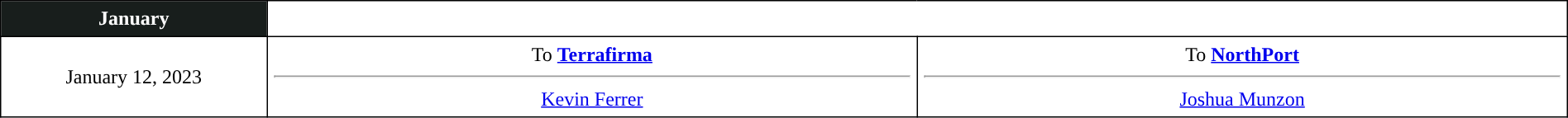<table border=1 style="border-collapse:collapse; text-align: center; width: 100%" bordercolor="#000000"  cellpadding="5">
<tr bgcolor="eeeeee">
<th style="background:#181E1C; color:#FFFFFF; ">January</th>
</tr>
<tr>
<td style="width:12%">January 12, 2023</td>
<td style="width:29.3%" valign="top">To <strong><a href='#'>Terrafirma</a></strong><hr><a href='#'>Kevin Ferrer</a></td>
<td style="width:29.3%" valign="top">To <strong><a href='#'>NorthPort</a></strong><hr><a href='#'>Joshua Munzon</a></td>
</tr>
</table>
